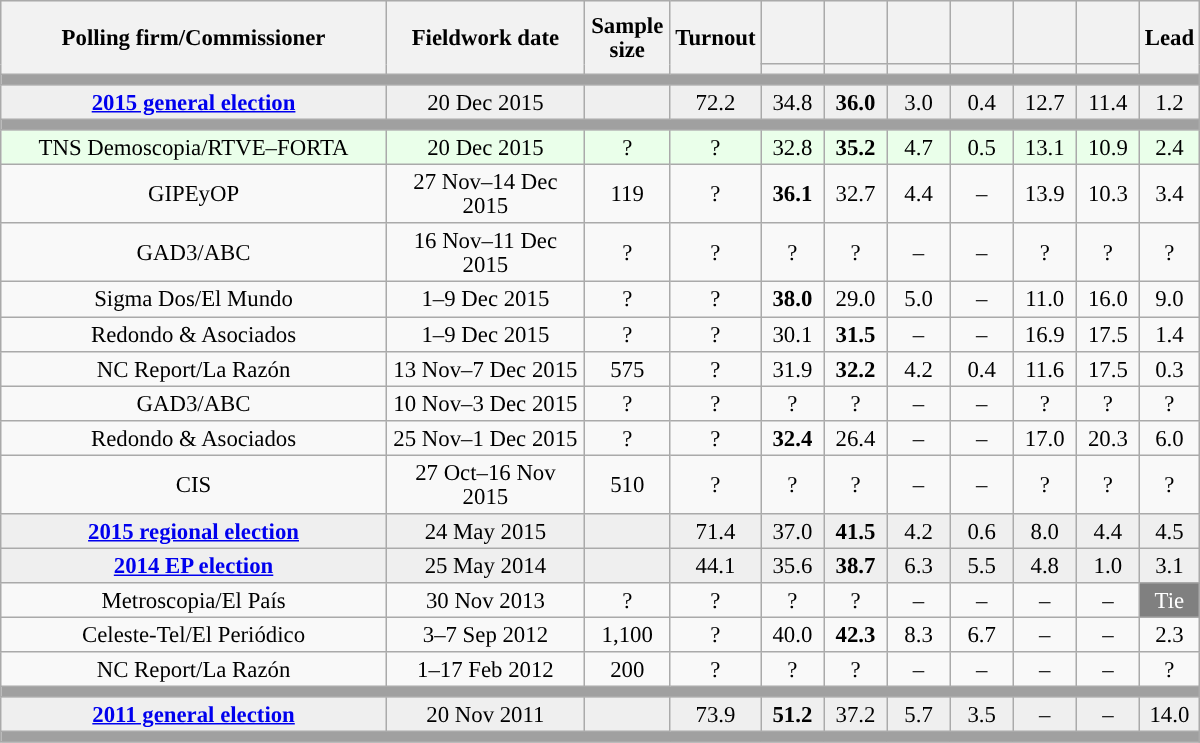<table class="wikitable collapsible collapsed" style="text-align:center; font-size:95%; line-height:16px;">
<tr style="height:42px; background-color:#E9E9E9">
<th style="width:250px;" rowspan="2">Polling firm/Commissioner</th>
<th style="width:125px;" rowspan="2">Fieldwork date</th>
<th style="width:50px;" rowspan="2">Sample size</th>
<th style="width:45px;" rowspan="2">Turnout</th>
<th style="width:35px;"></th>
<th style="width:35px;"></th>
<th style="width:35px;"></th>
<th style="width:35px;"></th>
<th style="width:35px;"></th>
<th style="width:35px;"></th>
<th style="width:30px;" rowspan="2">Lead</th>
</tr>
<tr>
<th style="color:inherit;background:"></th>
<th style="color:inherit;background:"></th>
<th style="color:inherit;background:"></th>
<th style="color:inherit;background:"></th>
<th style="color:inherit;background:"></th>
<th style="color:inherit;background:"></th>
</tr>
<tr>
<td colspan="11" style="background:#A0A0A0"></td>
</tr>
<tr style="background:#EFEFEF;">
<td><strong><a href='#'>2015 general election</a></strong></td>
<td>20 Dec 2015</td>
<td></td>
<td>72.2</td>
<td>34.8<br></td>
<td><strong>36.0</strong><br></td>
<td>3.0<br></td>
<td>0.4<br></td>
<td>12.7<br></td>
<td>11.4<br></td>
<td style="background:">1.2</td>
</tr>
<tr>
<td colspan="11" style="background:#A0A0A0"></td>
</tr>
<tr style="background:#EAFFEA;">
<td>TNS Demoscopia/RTVE–FORTA</td>
<td>20 Dec 2015</td>
<td>?</td>
<td>?</td>
<td>32.8<br></td>
<td><strong>35.2</strong><br></td>
<td>4.7<br></td>
<td>0.5<br></td>
<td>13.1<br></td>
<td>10.9<br></td>
<td style="background:">2.4</td>
</tr>
<tr>
<td>GIPEyOP</td>
<td>27 Nov–14 Dec 2015</td>
<td>119</td>
<td>?</td>
<td><strong>36.1</strong><br></td>
<td>32.7<br></td>
<td>4.4<br></td>
<td>–</td>
<td>13.9<br></td>
<td>10.3<br></td>
<td style="background:">3.4</td>
</tr>
<tr>
<td>GAD3/ABC</td>
<td>16 Nov–11 Dec 2015</td>
<td>?</td>
<td>?</td>
<td>?<br></td>
<td>?<br></td>
<td>–</td>
<td>–</td>
<td>?<br></td>
<td>?<br></td>
<td style="background:">?</td>
</tr>
<tr>
<td>Sigma Dos/El Mundo</td>
<td>1–9 Dec 2015</td>
<td>?</td>
<td>?</td>
<td><strong>38.0</strong><br></td>
<td>29.0<br></td>
<td>5.0<br></td>
<td>–</td>
<td>11.0<br></td>
<td>16.0<br></td>
<td style="background:">9.0</td>
</tr>
<tr>
<td>Redondo & Asociados</td>
<td>1–9 Dec 2015</td>
<td>?</td>
<td>?</td>
<td>30.1<br></td>
<td><strong>31.5</strong><br></td>
<td>–</td>
<td>–</td>
<td>16.9<br></td>
<td>17.5<br></td>
<td style="background:">1.4</td>
</tr>
<tr>
<td>NC Report/La Razón</td>
<td>13 Nov–7 Dec 2015</td>
<td>575</td>
<td>?</td>
<td>31.9<br></td>
<td><strong>32.2</strong><br></td>
<td>4.2<br></td>
<td>0.4<br></td>
<td>11.6<br></td>
<td>17.5<br></td>
<td style="background:">0.3</td>
</tr>
<tr>
<td>GAD3/ABC</td>
<td>10 Nov–3 Dec 2015</td>
<td>?</td>
<td>?</td>
<td>?<br></td>
<td>?<br></td>
<td>–</td>
<td>–</td>
<td>?<br></td>
<td>?<br></td>
<td style="background:">?</td>
</tr>
<tr>
<td>Redondo & Asociados</td>
<td>25 Nov–1 Dec 2015</td>
<td>?</td>
<td>?</td>
<td><strong>32.4</strong><br></td>
<td>26.4<br></td>
<td>–</td>
<td>–</td>
<td>17.0<br></td>
<td>20.3<br></td>
<td style="background:">6.0</td>
</tr>
<tr>
<td>CIS</td>
<td>27 Oct–16 Nov 2015</td>
<td>510</td>
<td>?</td>
<td>?<br></td>
<td>?<br></td>
<td>–</td>
<td>–</td>
<td>?<br></td>
<td>?<br></td>
<td style="background:">?</td>
</tr>
<tr style="background:#EFEFEF;">
<td><strong><a href='#'>2015 regional election</a></strong></td>
<td>24 May 2015</td>
<td></td>
<td>71.4</td>
<td>37.0<br></td>
<td><strong>41.5</strong><br></td>
<td>4.2<br></td>
<td>0.6<br></td>
<td>8.0<br></td>
<td>4.4<br></td>
<td style="background:">4.5</td>
</tr>
<tr style="background:#EFEFEF;">
<td><strong><a href='#'>2014 EP election</a></strong></td>
<td>25 May 2014</td>
<td></td>
<td>44.1</td>
<td>35.6<br></td>
<td><strong>38.7</strong><br></td>
<td>6.3<br></td>
<td>5.5<br></td>
<td>4.8<br></td>
<td>1.0<br></td>
<td style="background:">3.1</td>
</tr>
<tr>
<td>Metroscopia/El País</td>
<td>30 Nov 2013</td>
<td>?</td>
<td>?</td>
<td>?<br></td>
<td>?<br></td>
<td>–</td>
<td>–</td>
<td>–</td>
<td>–</td>
<td style="background:gray;color:white;">Tie</td>
</tr>
<tr>
<td>Celeste-Tel/El Periódico</td>
<td>3–7 Sep 2012</td>
<td>1,100</td>
<td>?</td>
<td>40.0<br></td>
<td><strong>42.3</strong><br></td>
<td>8.3<br></td>
<td>6.7<br></td>
<td>–</td>
<td>–</td>
<td style="background:">2.3</td>
</tr>
<tr>
<td>NC Report/La Razón</td>
<td>1–17 Feb 2012</td>
<td>200</td>
<td>?</td>
<td>?<br></td>
<td>?<br></td>
<td>–</td>
<td>–</td>
<td>–</td>
<td>–</td>
<td style="background:">?</td>
</tr>
<tr>
<td colspan="11" style="background:#A0A0A0"></td>
</tr>
<tr style="background:#EFEFEF;">
<td><strong><a href='#'>2011 general election</a></strong></td>
<td>20 Nov 2011</td>
<td></td>
<td>73.9</td>
<td><strong>51.2</strong><br></td>
<td>37.2<br></td>
<td>5.7<br></td>
<td>3.5<br></td>
<td>–</td>
<td>–</td>
<td style="background:">14.0</td>
</tr>
<tr>
<td colspan="11" style="background:#A0A0A0"></td>
</tr>
</table>
